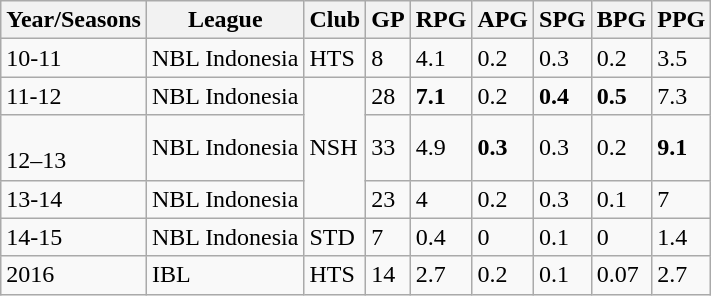<table class="wikitable">
<tr>
<th>Year/Seasons</th>
<th>League</th>
<th>Club</th>
<th>GP</th>
<th>RPG</th>
<th>APG</th>
<th>SPG</th>
<th>BPG</th>
<th>PPG</th>
</tr>
<tr>
<td>10-11</td>
<td>NBL Indonesia</td>
<td>HTS</td>
<td>8</td>
<td>4.1</td>
<td>0.2</td>
<td>0.3</td>
<td>0.2</td>
<td>3.5</td>
</tr>
<tr>
<td>11-12</td>
<td>NBL Indonesia</td>
<td rowspan="3">NSH</td>
<td>28</td>
<td><strong>7.1</strong></td>
<td>0.2</td>
<td><strong>0.4</strong></td>
<td><strong>0.5</strong></td>
<td>7.3</td>
</tr>
<tr>
<td><br>12–13</td>
<td>NBL Indonesia</td>
<td>33</td>
<td>4.9</td>
<td><strong>0.3</strong></td>
<td>0.3</td>
<td>0.2</td>
<td><strong>9.1</strong></td>
</tr>
<tr>
<td>13-14</td>
<td>NBL Indonesia</td>
<td>23</td>
<td>4</td>
<td>0.2</td>
<td>0.3</td>
<td>0.1</td>
<td>7</td>
</tr>
<tr>
<td>14-15</td>
<td>NBL Indonesia</td>
<td>STD</td>
<td>7</td>
<td>0.4</td>
<td>0</td>
<td>0.1</td>
<td>0</td>
<td>1.4</td>
</tr>
<tr>
<td>2016</td>
<td>IBL</td>
<td>HTS</td>
<td>14</td>
<td>2.7</td>
<td>0.2</td>
<td>0.1</td>
<td>0.07</td>
<td>2.7</td>
</tr>
</table>
